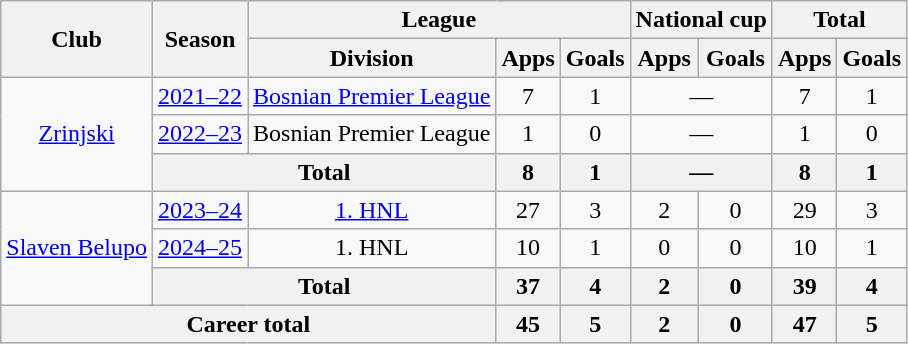<table class="wikitable" style="text-align: center">
<tr>
<th rowspan="2">Club</th>
<th rowspan="2">Season</th>
<th colspan="3">League</th>
<th colspan="2">National cup</th>
<th colspan="2">Total</th>
</tr>
<tr>
<th>Division</th>
<th>Apps</th>
<th>Goals</th>
<th>Apps</th>
<th>Goals</th>
<th>Apps</th>
<th>Goals</th>
</tr>
<tr>
<td rowspan=3><a href='#'>Zrinjski</a></td>
<td><a href='#'>2021–22</a></td>
<td><a href='#'>Bosnian Premier League</a></td>
<td>7</td>
<td>1</td>
<td colspan=2>—</td>
<td>7</td>
<td>1</td>
</tr>
<tr>
<td><a href='#'>2022–23</a></td>
<td>Bosnian Premier League</td>
<td>1</td>
<td>0</td>
<td colspan=2>—</td>
<td>1</td>
<td>0</td>
</tr>
<tr>
<th colspan=2>Total</th>
<th>8</th>
<th>1</th>
<th colspan=2>—</th>
<th>8</th>
<th>1</th>
</tr>
<tr>
<td rowspan=3><a href='#'>Slaven Belupo</a></td>
<td><a href='#'>2023–24</a></td>
<td><a href='#'>1. HNL</a></td>
<td>27</td>
<td>3</td>
<td>2</td>
<td>0</td>
<td>29</td>
<td>3</td>
</tr>
<tr>
<td><a href='#'>2024–25</a></td>
<td>1. HNL</td>
<td>10</td>
<td>1</td>
<td>0</td>
<td>0</td>
<td>10</td>
<td>1</td>
</tr>
<tr>
<th colspan=2>Total</th>
<th>37</th>
<th>4</th>
<th>2</th>
<th>0</th>
<th>39</th>
<th>4</th>
</tr>
<tr>
<th colspan=3>Career total</th>
<th>45</th>
<th>5</th>
<th>2</th>
<th>0</th>
<th>47</th>
<th>5</th>
</tr>
</table>
